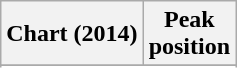<table class="wikitable sortable">
<tr>
<th>Chart (2014)</th>
<th>Peak<br>position</th>
</tr>
<tr>
</tr>
<tr>
</tr>
</table>
